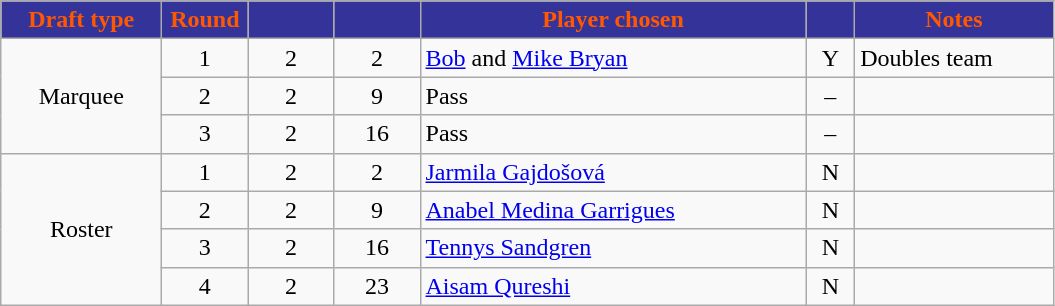<table class="wikitable" style="text-align:left">
<tr>
<th style="background:#333399; color:#FF5800" width="100px">Draft type</th>
<th style="background:#333399; color:#FF5800" width="50px">Round</th>
<th style="background:#333399; color:#FF5800" width="50px"></th>
<th style="background:#333399; color:#FF5800" width="50px"></th>
<th style="background:#333399; color:#FF5800" width="250px">Player chosen</th>
<th style="background:#333399; color:#FF5800" width="25px"></th>
<th style="background:#333399; color:#FF5800" width="125px">Notes</th>
</tr>
<tr>
<td rowspan="3" style="text-align:center">Marquee</td>
<td style="text-align:center">1</td>
<td style="text-align:center">2</td>
<td style="text-align:center">2</td>
<td> <a href='#'>Bob</a> and <a href='#'>Mike Bryan</a></td>
<td style="text-align:center">Y</td>
<td>Doubles team</td>
</tr>
<tr>
<td style="text-align:center">2</td>
<td style="text-align:center">2</td>
<td style="text-align:center">9</td>
<td>Pass</td>
<td style="text-align:center">–</td>
<td></td>
</tr>
<tr>
<td style="text-align:center">3</td>
<td style="text-align:center">2</td>
<td style="text-align:center">16</td>
<td>Pass</td>
<td style="text-align:center">–</td>
<td></td>
</tr>
<tr>
<td rowspan="4" style="text-align:center">Roster</td>
<td style="text-align:center">1</td>
<td style="text-align:center">2</td>
<td style="text-align:center">2</td>
<td> <a href='#'>Jarmila Gajdošová</a></td>
<td style="text-align:center">N</td>
<td></td>
</tr>
<tr>
<td style="text-align:center">2</td>
<td style="text-align:center">2</td>
<td style="text-align:center">9</td>
<td> <a href='#'>Anabel Medina Garrigues</a></td>
<td style="text-align:center">N</td>
<td></td>
</tr>
<tr>
<td style="text-align:center">3</td>
<td style="text-align:center">2</td>
<td style="text-align:center">16</td>
<td> <a href='#'>Tennys Sandgren</a></td>
<td style="text-align:center">N</td>
<td></td>
</tr>
<tr>
<td style="text-align:center">4</td>
<td style="text-align:center">2</td>
<td style="text-align:center">23</td>
<td> <a href='#'>Aisam Qureshi</a></td>
<td style="text-align:center">N</td>
<td></td>
</tr>
</table>
